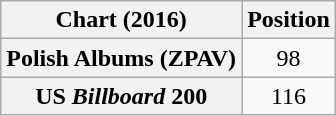<table class="wikitable plainrowheaders sortable" style="text-align:center">
<tr>
<th scope="col">Chart (2016)</th>
<th scope="col">Position</th>
</tr>
<tr>
<th scope="row">Polish Albums (ZPAV)</th>
<td>98</td>
</tr>
<tr>
<th scope="row">US <em>Billboard</em> 200</th>
<td>116</td>
</tr>
</table>
